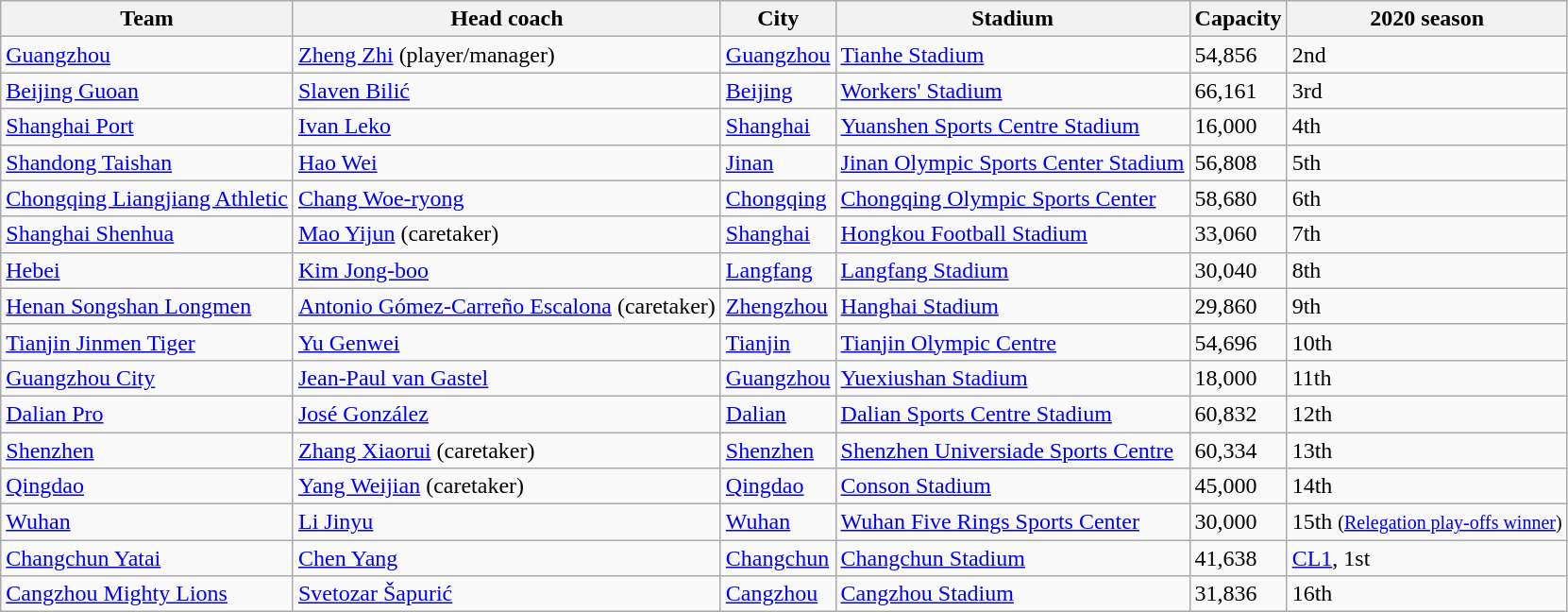<table class="wikitable sortable" style="font-size:100%">
<tr>
<th>Team</th>
<th>Head coach</th>
<th>City</th>
<th>Stadium</th>
<th>Capacity</th>
<th>2020 season</th>
</tr>
<tr>
<td><a href='#'>Guangzhou</a></td>
<td> <a href='#'>Zheng Zhi</a> (player/manager)</td>
<td><a href='#'>Guangzhou</a></td>
<td><a href='#'>Tianhe Stadium</a></td>
<td>54,856</td>
<td data-sort-value="1">2nd</td>
</tr>
<tr>
<td><a href='#'>Beijing Guoan</a></td>
<td> <a href='#'>Slaven Bilić</a></td>
<td><a href='#'>Beijing</a></td>
<td><a href='#'>Workers' Stadium</a></td>
<td>66,161</td>
<td data-sort-value="2">3rd</td>
</tr>
<tr>
<td><a href='#'>Shanghai Port</a></td>
<td> <a href='#'>Ivan Leko</a></td>
<td><a href='#'>Shanghai</a></td>
<td><a href='#'>Yuanshen Sports Centre Stadium</a></td>
<td>16,000</td>
<td data-sort-value="3">4th</td>
</tr>
<tr>
<td><a href='#'>Shandong Taishan</a></td>
<td> <a href='#'>Hao Wei</a></td>
<td><a href='#'>Jinan</a></td>
<td><a href='#'>Jinan Olympic Sports Center Stadium</a></td>
<td>56,808</td>
<td data-sort-value="4">5th</td>
</tr>
<tr>
<td><a href='#'>Chongqing Liangjiang Athletic</a></td>
<td> <a href='#'>Chang Woe-ryong</a></td>
<td><a href='#'>Chongqing</a></td>
<td><a href='#'>Chongqing Olympic Sports Center</a></td>
<td>58,680</td>
<td data-sort-value="5">6th</td>
</tr>
<tr>
<td><a href='#'>Shanghai Shenhua</a></td>
<td> <a href='#'>Mao Yijun</a> (caretaker)</td>
<td><a href='#'>Shanghai</a></td>
<td><a href='#'>Hongkou Football Stadium</a></td>
<td>33,060</td>
<td data-sort-value="6">7th</td>
</tr>
<tr>
<td><a href='#'>Hebei</a></td>
<td> <a href='#'>Kim Jong-boo</a></td>
<td><a href='#'>Langfang</a></td>
<td><a href='#'>Langfang Stadium</a></td>
<td>30,040</td>
<td data-sort-value="7">8th</td>
</tr>
<tr>
<td><a href='#'>Henan Songshan Longmen</a></td>
<td> <a href='#'>Antonio Gómez-Carreño Escalona</a> (caretaker)</td>
<td><a href='#'>Zhengzhou</a></td>
<td><a href='#'>Hanghai Stadium</a></td>
<td>29,860</td>
<td data-sort-value="8">9th</td>
</tr>
<tr>
<td><a href='#'>Tianjin Jinmen Tiger</a></td>
<td> <a href='#'>Yu Genwei</a></td>
<td><a href='#'>Tianjin</a></td>
<td><a href='#'>Tianjin Olympic Centre</a></td>
<td>54,696</td>
<td data-sort-value="9">10th</td>
</tr>
<tr>
<td><a href='#'>Guangzhou City</a></td>
<td> <a href='#'>Jean-Paul van Gastel</a></td>
<td><a href='#'>Guangzhou</a></td>
<td><a href='#'>Yuexiushan Stadium</a></td>
<td>18,000</td>
<td data-sort-value="10">11th</td>
</tr>
<tr>
<td><a href='#'>Dalian Pro</a></td>
<td> <a href='#'>José González</a></td>
<td><a href='#'>Dalian</a></td>
<td><a href='#'>Dalian Sports Centre Stadium</a></td>
<td>60,832</td>
<td data-sort-value="11">12th</td>
</tr>
<tr>
<td><a href='#'>Shenzhen</a></td>
<td> <a href='#'>Zhang Xiaorui</a> (caretaker)</td>
<td><a href='#'>Shenzhen</a></td>
<td><a href='#'>Shenzhen Universiade Sports Centre</a></td>
<td>60,334</td>
<td data-sort-value="12">13th</td>
</tr>
<tr>
<td><a href='#'>Qingdao</a></td>
<td> <a href='#'>Yang Weijian</a> (caretaker)</td>
<td><a href='#'>Qingdao</a></td>
<td><a href='#'>Conson Stadium</a></td>
<td>45,000</td>
<td data-sort-value="13">14th</td>
</tr>
<tr>
<td><a href='#'>Wuhan</a></td>
<td> <a href='#'>Li Jinyu</a></td>
<td><a href='#'>Wuhan</a></td>
<td><a href='#'>Wuhan Five Rings Sports Center</a></td>
<td>30,000</td>
<td data-sort-value="14">15th <small>(<a href='#'>Relegation play-offs winner</a>)</small></td>
</tr>
<tr>
<td><a href='#'>Changchun Yatai</a></td>
<td> <a href='#'>Chen Yang</a></td>
<td><a href='#'>Changchun</a></td>
<td><a href='#'>Changchun Stadium</a></td>
<td>41,638</td>
<td data-sort-value="15"><a href='#'>CL1</a>, 1st</td>
</tr>
<tr>
<td><a href='#'>Cangzhou Mighty Lions</a></td>
<td> <a href='#'>Svetozar Šapurić</a></td>
<td><a href='#'>Cangzhou</a></td>
<td><a href='#'>Cangzhou Stadium</a></td>
<td>31,836</td>
<td data-sort-value="16">16th</td>
</tr>
</table>
